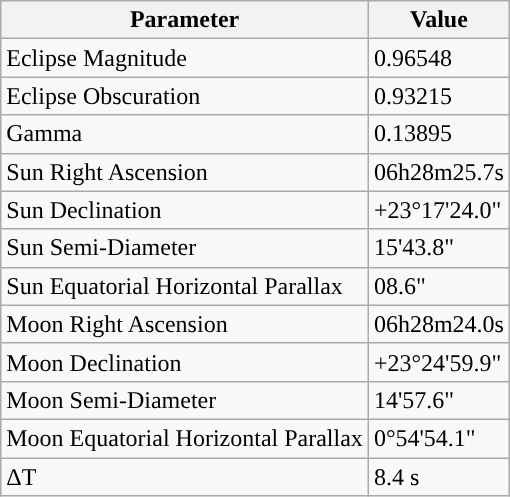<table class="wikitable">
<tr>
<th>Parameter</th>
<th>Value</th>
</tr>
<tr>
<td>Eclipse Magnitude</td>
<td>0.96548</td>
</tr>
<tr>
<td>Eclipse Obscuration</td>
<td>0.93215</td>
</tr>
<tr>
<td>Gamma</td>
<td>0.13895</td>
</tr>
<tr>
<td>Sun Right Ascension</td>
<td>06h28m25.7s</td>
</tr>
<tr>
<td>Sun Declination</td>
<td>+23°17'24.0"</td>
</tr>
<tr>
<td>Sun Semi-Diameter</td>
<td>15'43.8"</td>
</tr>
<tr>
<td>Sun Equatorial Horizontal Parallax</td>
<td>08.6"</td>
</tr>
<tr>
<td>Moon Right Ascension</td>
<td>06h28m24.0s</td>
</tr>
<tr>
<td>Moon Declination</td>
<td>+23°24'59.9"</td>
</tr>
<tr>
<td>Moon Semi-Diameter</td>
<td>14'57.6"</td>
</tr>
<tr>
<td>Moon Equatorial Horizontal Parallax</td>
<td>0°54'54.1"</td>
</tr>
<tr>
<td>ΔT</td>
<td>8.4 s</td>
</tr>
</table>
